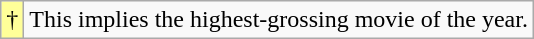<table class="wikitable">
<tr>
<td style="background-color:#FFFF99">†</td>
<td>This implies the highest-grossing movie of the year.</td>
</tr>
</table>
